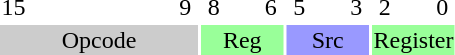<table style="text-align:center;">
<tr>
<td style="width:15px;">15</td>
<td style="width:15px;"></td>
<td style="width:15px;"></td>
<td style="width:15px;"></td>
<td style="width:15px;"></td>
<td style="width:15px;"></td>
<td style="width:15px;">9</td>
<td style="width:15px;">8</td>
<td style="width:15px;"></td>
<td style="width:15px;">6</td>
<td style="width:15px;">5</td>
<td style="width:15px;"></td>
<td style="width:15px;">3</td>
<td style="width:15px;">2</td>
<td style="width:15px;"></td>
<td style="width:15px;">0</td>
</tr>
<tr>
<td colspan="7" style="background-color:#CCC;">Opcode</td>
<td colspan="3" style="background-color:#9F9;">Reg</td>
<td colspan="3" style="background-color:#99F;">Src</td>
<td colspan="3" style="background-color:#9F9;">Register</td>
</tr>
</table>
